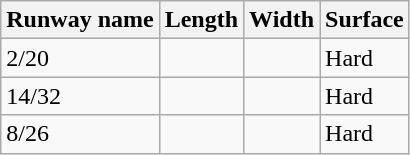<table class="wikitable">
<tr>
<th>Runway name</th>
<th>Length</th>
<th>Width</th>
<th>Surface</th>
</tr>
<tr>
<td>2/20</td>
<td></td>
<td></td>
<td>Hard</td>
</tr>
<tr>
<td>14/32</td>
<td></td>
<td></td>
<td>Hard</td>
</tr>
<tr>
<td>8/26</td>
<td></td>
<td></td>
<td>Hard</td>
</tr>
</table>
